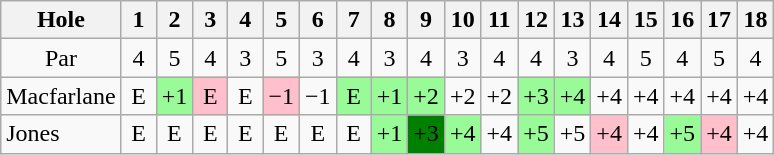<table class="wikitable" style="text-align:center">
<tr>
<th>Hole</th>
<th> 1 </th>
<th>2</th>
<th> 3 </th>
<th> 4 </th>
<th>5</th>
<th>6</th>
<th> 7 </th>
<th>8</th>
<th>9</th>
<th>10</th>
<th>11</th>
<th>12</th>
<th>13</th>
<th>14</th>
<th>15</th>
<th>16</th>
<th>17</th>
<th>18</th>
</tr>
<tr>
<td>Par</td>
<td>4</td>
<td>5</td>
<td>4</td>
<td>3</td>
<td>5</td>
<td>3</td>
<td>4</td>
<td>3</td>
<td>4</td>
<td>3</td>
<td>4</td>
<td>4</td>
<td>3</td>
<td>4</td>
<td>5</td>
<td>4</td>
<td>5</td>
<td>4</td>
</tr>
<tr>
<td align=left> Macfarlane</td>
<td>E</td>
<td style="background: PaleGreen;">+1</td>
<td style="background: Pink;">E</td>
<td>E</td>
<td style="background: Pink;">−1</td>
<td>−1</td>
<td style="background: PaleGreen;">E</td>
<td style="background: PaleGreen;">+1</td>
<td style="background: PaleGreen;">+2</td>
<td>+2</td>
<td>+2</td>
<td style="background: PaleGreen;">+3</td>
<td style="background: PaleGreen;">+4</td>
<td>+4</td>
<td>+4</td>
<td>+4</td>
<td>+4</td>
<td>+4</td>
</tr>
<tr>
<td align=left> Jones</td>
<td>E</td>
<td>E</td>
<td>E</td>
<td>E</td>
<td>E</td>
<td>E</td>
<td>E</td>
<td style="background: PaleGreen;">+1</td>
<td style="background: Green;">+3</td>
<td style="background: PaleGreen;">+4</td>
<td>+4</td>
<td style="background: PaleGreen;">+5</td>
<td>+5</td>
<td style="background: Pink;">+4</td>
<td>+4</td>
<td style="background: PaleGreen;">+5</td>
<td style="background: Pink;">+4</td>
<td>+4</td>
</tr>
</table>
